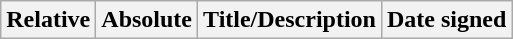<table class="wikitable">
<tr>
<th>Relative </th>
<th>Absolute </th>
<th>Title/Description</th>
<th>Date signed</th>
</tr>
</table>
